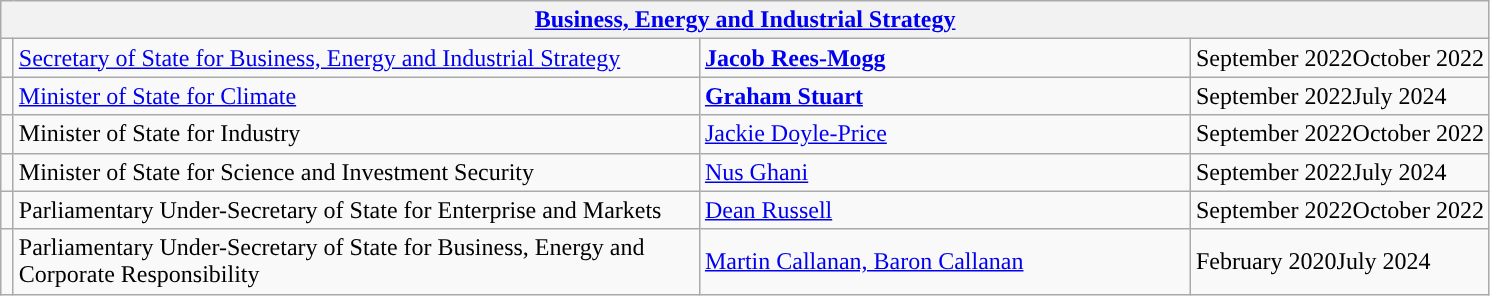<table class="wikitable">
<tr>
<th colspan="4"><a href='#'>Business, Energy and Industrial Strategy</a></th>
</tr>
<tr>
<td rowspan=1 style="width: 1px; background: "></td>
<td rowspan=1 style="width: 450px;"><a href='#'>Secretary of State for Business, Energy and Industrial Strategy</a></td>
<td style="width: 320px;"><strong><a href='#'>Jacob Rees-Mogg</a></strong></td>
<td>September 2022October 2022</td>
</tr>
<tr>
<td rowspan=1 style="width: 1px; background: "></td>
<td rowspan=1><a href='#'>Minister of State for Climate</a></td>
<td><strong><a href='#'>Graham Stuart</a></strong></td>
<td>September 2022July 2024</td>
</tr>
<tr>
<td rowspan="1" style="width: 1px; background: "></td>
<td rowspan="1">Minister of State for Industry</td>
<td><a href='#'>Jackie Doyle-Price</a></td>
<td>September 2022October 2022</td>
</tr>
<tr>
<td rowspan="1" style="width: 1px; background: "></td>
<td rowspan="1">Minister of State for Science and Investment Security</td>
<td><a href='#'>Nus Ghani</a></td>
<td>September 2022July 2024</td>
</tr>
<tr>
<td rowspan="1" style="width: 1px; background: "></td>
<td rowspan="1">Parliamentary Under-Secretary of State for Enterprise and Markets</td>
<td><a href='#'>Dean Russell</a></td>
<td>September 2022October 2022</td>
</tr>
<tr>
<td style="width: 1px; background: "></td>
<td>Parliamentary Under-Secretary of State for Business, Energy and Corporate Responsibility</td>
<td><a href='#'>Martin Callanan, Baron Callanan</a></td>
<td>February 2020July 2024</td>
</tr>
</table>
